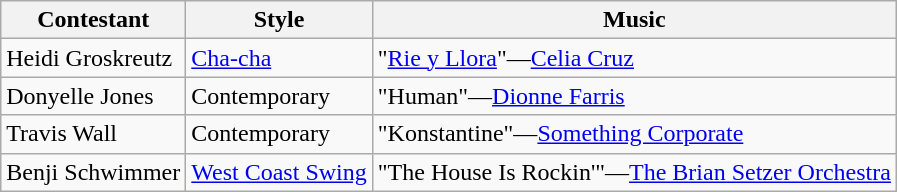<table class="wikitable">
<tr>
<th>Contestant</th>
<th>Style</th>
<th>Music</th>
</tr>
<tr>
<td>Heidi Groskreutz</td>
<td><a href='#'>Cha-cha</a></td>
<td>"<a href='#'>Rie y Llora</a>"—<a href='#'>Celia Cruz</a></td>
</tr>
<tr>
<td>Donyelle Jones</td>
<td>Contemporary</td>
<td>"Human"—<a href='#'>Dionne Farris</a></td>
</tr>
<tr>
<td>Travis Wall</td>
<td>Contemporary</td>
<td>"Konstantine"—<a href='#'>Something Corporate</a></td>
</tr>
<tr>
<td>Benji Schwimmer</td>
<td><a href='#'>West Coast Swing</a></td>
<td>"The House Is Rockin'"—<a href='#'>The Brian Setzer Orchestra</a></td>
</tr>
</table>
